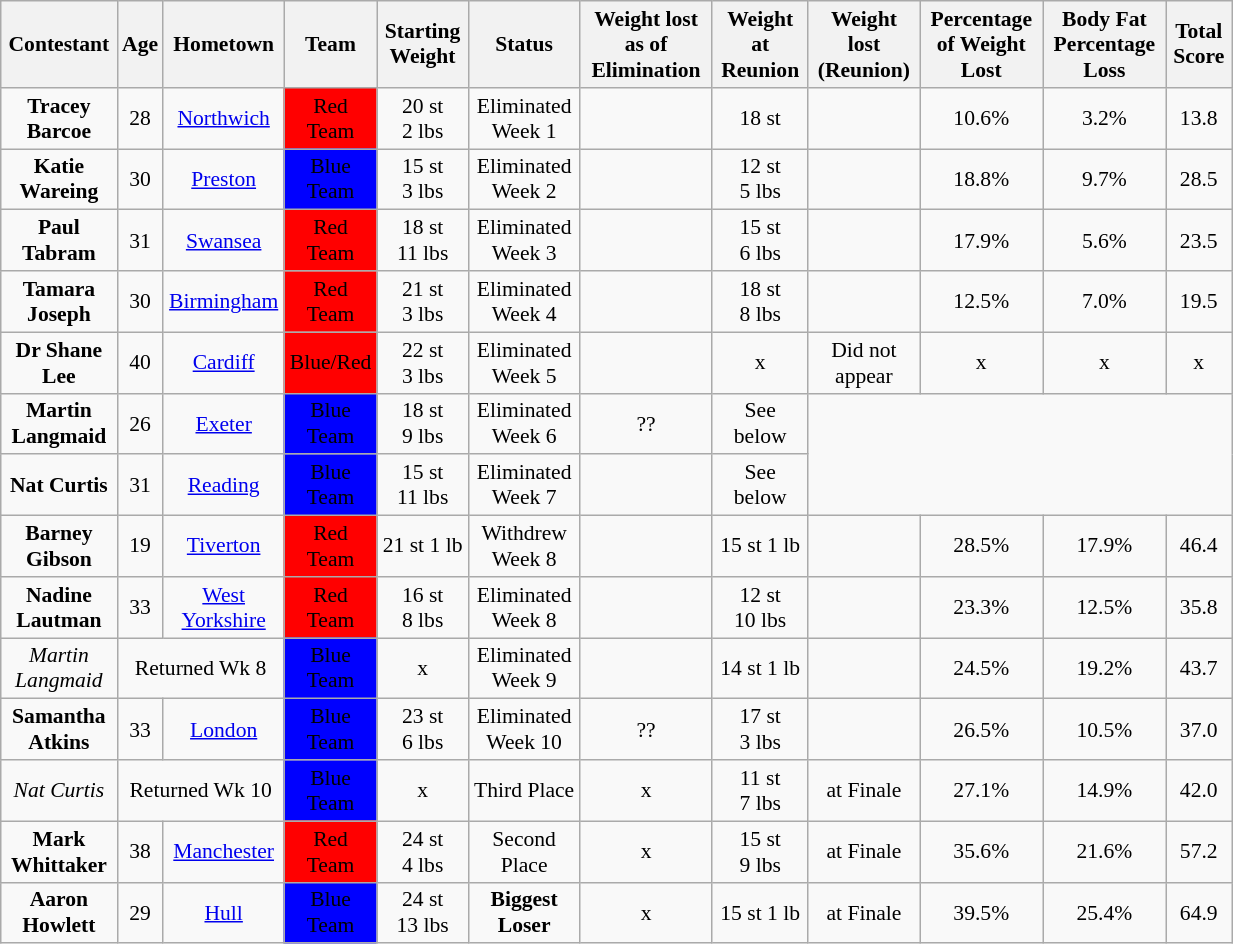<table class="wikitable" style="text-align:center; font-size:90%;" width="65%">
<tr>
<th>Contestant</th>
<th>Age</th>
<th>Hometown</th>
<th>Team</th>
<th>Starting Weight</th>
<th>Status</th>
<th>Weight lost as of Elimination</th>
<th>Weight at Reunion</th>
<th>Weight lost (Reunion)</th>
<th>Percentage of Weight Lost</th>
<th>Body Fat Percentage Loss</th>
<th>Total Score</th>
</tr>
<tr>
<td><strong>Tracey Barcoe</strong></td>
<td>28</td>
<td><a href='#'>Northwich</a></td>
<td bgcolor="red"><span>Red Team</span></td>
<td>20 st 2 lbs</td>
<td>Eliminated Week 1</td>
<td></td>
<td>18 st</td>
<td></td>
<td>10.6%</td>
<td>3.2%</td>
<td>13.8</td>
</tr>
<tr>
<td><strong>Katie Wareing</strong></td>
<td>30</td>
<td><a href='#'>Preston</a></td>
<td bgcolor="blue"><span>Blue Team</span></td>
<td>15 st 3 lbs</td>
<td>Eliminated Week 2</td>
<td></td>
<td>12 st 5 lbs</td>
<td></td>
<td>18.8%</td>
<td>9.7%</td>
<td>28.5</td>
</tr>
<tr>
<td><strong>Paul Tabram</strong></td>
<td>31</td>
<td><a href='#'>Swansea</a></td>
<td bgcolor="red"><span>Red Team</span></td>
<td>18 st 11 lbs</td>
<td>Eliminated Week 3</td>
<td></td>
<td>15 st 6 lbs</td>
<td></td>
<td>17.9%</td>
<td>5.6%</td>
<td>23.5</td>
</tr>
<tr>
<td><strong>Tamara Joseph</strong></td>
<td>30</td>
<td><a href='#'>Birmingham</a></td>
<td bgcolor="red"><span>Red Team</span></td>
<td>21 st 3 lbs</td>
<td>Eliminated Week 4</td>
<td></td>
<td>18 st 8 lbs</td>
<td></td>
<td>12.5%</td>
<td>7.0%</td>
<td>19.5</td>
</tr>
<tr>
<td><strong>Dr Shane Lee</strong></td>
<td>40</td>
<td><a href='#'>Cardiff</a></td>
<td bgcolor="red"><span>Blue/Red</span></td>
<td>22 st 3 lbs</td>
<td>Eliminated Week 5</td>
<td></td>
<td>x</td>
<td>Did not appear</td>
<td>x</td>
<td>x</td>
<td>x</td>
</tr>
<tr>
<td><strong>Martin Langmaid</strong></td>
<td>26</td>
<td><a href='#'>Exeter</a></td>
<td bgcolor="blue"><span>Blue Team</span></td>
<td>18 st 9 lbs</td>
<td>Eliminated Week 6</td>
<td>??</td>
<td>See below</td>
</tr>
<tr>
<td><strong>Nat Curtis</strong></td>
<td>31</td>
<td><a href='#'>Reading</a></td>
<td bgcolor="blue"><span>Blue Team</span></td>
<td>15 st 11 lbs</td>
<td>Eliminated Week 7</td>
<td></td>
<td>See below</td>
</tr>
<tr>
<td><strong>Barney Gibson</strong></td>
<td>19</td>
<td><a href='#'>Tiverton</a></td>
<td bgcolor="red"><span>Red Team</span></td>
<td>21 st 1 lb</td>
<td>Withdrew Week 8</td>
<td></td>
<td>15 st 1 lb</td>
<td></td>
<td>28.5%</td>
<td>17.9%</td>
<td>46.4</td>
</tr>
<tr>
<td><strong>Nadine Lautman</strong></td>
<td>33</td>
<td><a href='#'>West Yorkshire</a></td>
<td bgcolor="red"><span>Red Team</span></td>
<td>16 st 8 lbs</td>
<td>Eliminated Week 8</td>
<td></td>
<td>12 st 10 lbs</td>
<td></td>
<td>23.3%</td>
<td>12.5%</td>
<td>35.8</td>
</tr>
<tr>
<td><em>Martin Langmaid</em></td>
<td colspan=2 align=center>Returned Wk 8</td>
<td bgcolor="blue"><span>Blue Team</span></td>
<td>x</td>
<td>Eliminated Week 9</td>
<td></td>
<td>14 st 1 lb</td>
<td></td>
<td>24.5%</td>
<td>19.2%</td>
<td>43.7</td>
</tr>
<tr>
<td><strong>Samantha Atkins</strong></td>
<td>33</td>
<td><a href='#'>London</a></td>
<td bgcolor="blue"><span>Blue Team</span></td>
<td>23 st 6 lbs</td>
<td>Eliminated Week 10</td>
<td>??</td>
<td>17 st 3 lbs</td>
<td></td>
<td>26.5%</td>
<td>10.5%</td>
<td>37.0</td>
</tr>
<tr>
<td><em>Nat Curtis</em></td>
<td colspan=2 align=center>Returned Wk 10</td>
<td bgcolor="blue"><span>Blue Team</span></td>
<td>x</td>
<td>Third Place</td>
<td>x</td>
<td>11 st 7 lbs</td>
<td> at Finale</td>
<td>27.1%</td>
<td>14.9%</td>
<td>42.0</td>
</tr>
<tr>
<td><strong>Mark Whittaker</strong></td>
<td>38</td>
<td><a href='#'>Manchester</a></td>
<td bgcolor="red"><span>Red Team</span></td>
<td>24 st 4 lbs</td>
<td>Second Place</td>
<td>x</td>
<td>15 st 9 lbs</td>
<td> at Finale</td>
<td>35.6%</td>
<td>21.6%</td>
<td>57.2</td>
</tr>
<tr>
<td><strong>Aaron Howlett</strong></td>
<td>29</td>
<td><a href='#'>Hull</a></td>
<td bgcolor="blue"><span>Blue Team</span></td>
<td>24 st 13 lbs</td>
<td><strong>Biggest Loser</strong></td>
<td>x</td>
<td>15 st 1 lb</td>
<td> at Finale</td>
<td>39.5%</td>
<td>25.4%</td>
<td>64.9</td>
</tr>
</table>
